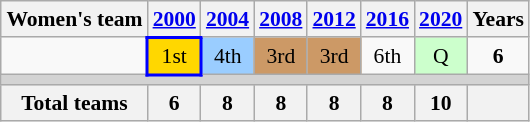<table class="wikitable" style="text-align: center; font-size: 90%; margin-left: 1em;">
<tr>
<th>Women's team</th>
<th><a href='#'>2000</a></th>
<th><a href='#'>2004</a></th>
<th><a href='#'>2008</a></th>
<th><a href='#'>2012</a></th>
<th><a href='#'>2016</a></th>
<th><a href='#'>2020</a></th>
<th>Years</th>
</tr>
<tr>
<td style="text-align: left;"></td>
<td style="border: 2px solid blue; background-color: gold;">1st</td>
<td style="background-color: #9acdff;">4th</td>
<td style="background-color: #cc9966;">3rd</td>
<td style="background-color: #cc9966;">3rd</td>
<td>6th</td>
<td style="background-color: #ccffcc;">Q</td>
<td><strong>6</strong></td>
</tr>
<tr style="background-color: lightgrey;">
<td colspan="8"></td>
</tr>
<tr>
<th>Total teams</th>
<th>6</th>
<th>8</th>
<th>8</th>
<th>8</th>
<th>8</th>
<th>10</th>
<th></th>
</tr>
</table>
